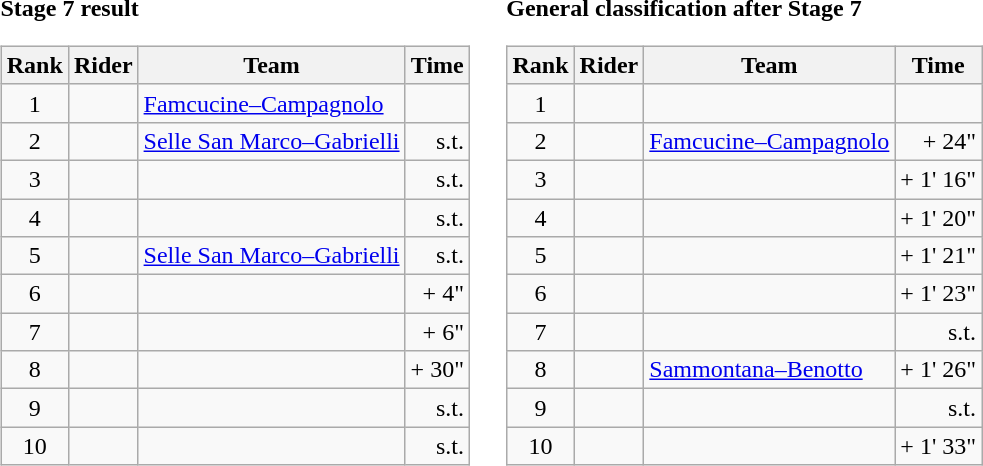<table>
<tr>
<td><strong>Stage 7 result</strong><br><table class="wikitable">
<tr>
<th scope="col">Rank</th>
<th scope="col">Rider</th>
<th scope="col">Team</th>
<th scope="col">Time</th>
</tr>
<tr>
<td style="text-align:center;">1</td>
<td></td>
<td><a href='#'>Famcucine–Campagnolo</a></td>
<td style="text-align:right;"></td>
</tr>
<tr>
<td style="text-align:center;">2</td>
<td></td>
<td><a href='#'>Selle San Marco–Gabrielli</a></td>
<td style="text-align:right;">s.t.</td>
</tr>
<tr>
<td style="text-align:center;">3</td>
<td></td>
<td></td>
<td style="text-align:right;">s.t.</td>
</tr>
<tr>
<td style="text-align:center;">4</td>
<td></td>
<td></td>
<td style="text-align:right;">s.t.</td>
</tr>
<tr>
<td style="text-align:center;">5</td>
<td></td>
<td><a href='#'>Selle San Marco–Gabrielli</a></td>
<td style="text-align:right;">s.t.</td>
</tr>
<tr>
<td style="text-align:center;">6</td>
<td></td>
<td></td>
<td style="text-align:right;">+ 4"</td>
</tr>
<tr>
<td style="text-align:center;">7</td>
<td></td>
<td></td>
<td style="text-align:right;">+ 6"</td>
</tr>
<tr>
<td style="text-align:center;">8</td>
<td></td>
<td></td>
<td style="text-align:right;">+ 30"</td>
</tr>
<tr>
<td style="text-align:center;">9</td>
<td></td>
<td></td>
<td style="text-align:right;">s.t.</td>
</tr>
<tr>
<td style="text-align:center;">10</td>
<td></td>
<td></td>
<td style="text-align:right;">s.t.</td>
</tr>
</table>
</td>
<td></td>
<td><strong>General classification after Stage 7</strong><br><table class="wikitable">
<tr>
<th scope="col">Rank</th>
<th scope="col">Rider</th>
<th scope="col">Team</th>
<th scope="col">Time</th>
</tr>
<tr>
<td style="text-align:center;">1</td>
<td></td>
<td></td>
<td style="text-align:right;"></td>
</tr>
<tr>
<td style="text-align:center;">2</td>
<td></td>
<td><a href='#'>Famcucine–Campagnolo</a></td>
<td style="text-align:right;">+ 24"</td>
</tr>
<tr>
<td style="text-align:center;">3</td>
<td></td>
<td></td>
<td style="text-align:right;">+ 1' 16"</td>
</tr>
<tr>
<td style="text-align:center;">4</td>
<td></td>
<td></td>
<td style="text-align:right;">+ 1' 20"</td>
</tr>
<tr>
<td style="text-align:center;">5</td>
<td></td>
<td></td>
<td style="text-align:right;">+ 1' 21"</td>
</tr>
<tr>
<td style="text-align:center;">6</td>
<td></td>
<td></td>
<td style="text-align:right;">+ 1' 23"</td>
</tr>
<tr>
<td style="text-align:center;">7</td>
<td></td>
<td></td>
<td style="text-align:right;">s.t.</td>
</tr>
<tr>
<td style="text-align:center;">8</td>
<td></td>
<td><a href='#'>Sammontana–Benotto</a></td>
<td style="text-align:right;">+ 1' 26"</td>
</tr>
<tr>
<td style="text-align:center;">9</td>
<td></td>
<td></td>
<td style="text-align:right;">s.t.</td>
</tr>
<tr>
<td style="text-align:center;">10</td>
<td></td>
<td></td>
<td style="text-align:right;">+ 1' 33"</td>
</tr>
</table>
</td>
</tr>
</table>
